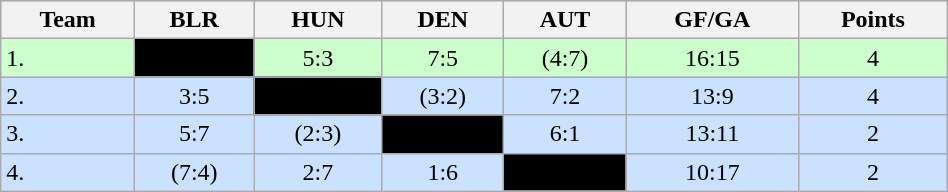<table class="wikitable" bgcolor="#EFEFFF" width="50%">
<tr bgcolor="#BCD2EE">
<th>Team</th>
<th>BLR</th>
<th>HUN</th>
<th>DEN</th>
<th>AUT</th>
<th>GF/GA</th>
<th>Points</th>
</tr>
<tr bgcolor="#ccffcc" align="center">
<td align="left">1. </td>
<td style="background:#000000;"></td>
<td>5:3</td>
<td>7:5</td>
<td>(4:7)</td>
<td>16:15</td>
<td>4</td>
</tr>
<tr bgcolor="#CAE1FF" align="center">
<td align="left">2. </td>
<td>3:5</td>
<td style="background:#000000;"></td>
<td>(3:2)</td>
<td>7:2</td>
<td>13:9</td>
<td>4</td>
</tr>
<tr bgcolor="#CAE1FF" align="center">
<td align="left">3. </td>
<td>5:7</td>
<td>(2:3)</td>
<td style="background:#000000;"></td>
<td>6:1</td>
<td>13:11</td>
<td>2</td>
</tr>
<tr bgcolor="#CAE1FF" align="center">
<td align="left">4. </td>
<td>(7:4)</td>
<td>2:7</td>
<td>1:6</td>
<td style="background:#000000;"></td>
<td>10:17</td>
<td>2</td>
</tr>
</table>
